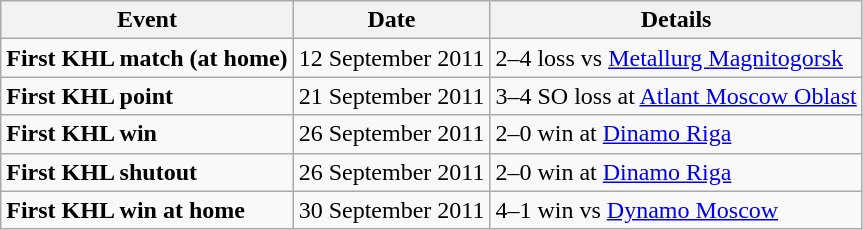<table class="wikitable">
<tr>
<th>Event</th>
<th>Date</th>
<th>Details</th>
</tr>
<tr>
<td><strong>First KHL match (at home)</strong></td>
<td>12 September 2011</td>
<td>2–4 loss vs <a href='#'>Metallurg Magnitogorsk</a></td>
</tr>
<tr>
<td><strong>First KHL point</strong></td>
<td>21 September 2011</td>
<td>3–4 SO loss at <a href='#'>Atlant Moscow Oblast</a></td>
</tr>
<tr>
<td><strong>First KHL win</strong></td>
<td>26 September 2011</td>
<td>2–0 win at <a href='#'>Dinamo Riga</a></td>
</tr>
<tr>
<td><strong>First KHL shutout</strong></td>
<td>26 September 2011</td>
<td>2–0 win at <a href='#'>Dinamo Riga</a></td>
</tr>
<tr>
<td><strong>First KHL win at home</strong></td>
<td>30 September 2011</td>
<td>4–1 win vs <a href='#'>Dynamo Moscow</a></td>
</tr>
</table>
